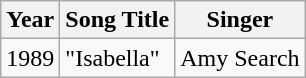<table class="wikitable">
<tr>
<th>Year</th>
<th>Song Title</th>
<th>Singer</th>
</tr>
<tr>
<td>1989</td>
<td>"Isabella"</td>
<td>Amy Search</td>
</tr>
</table>
